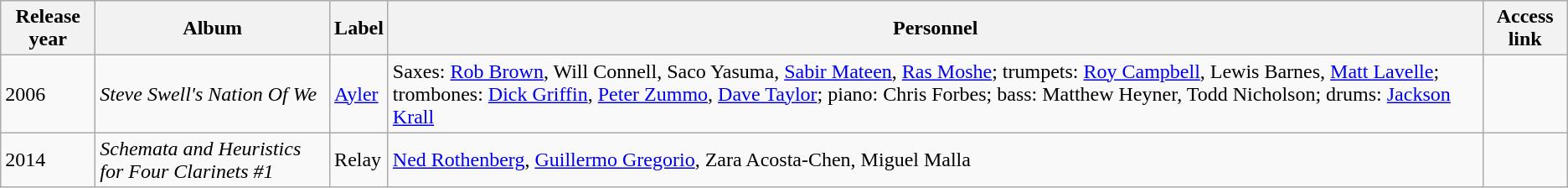<table class="wikitable sortable">
<tr>
<th>Release year</th>
<th>Album</th>
<th>Label</th>
<th>Personnel</th>
<th>Access link</th>
</tr>
<tr>
<td>2006</td>
<td><em>Steve Swell's Nation Of We</em></td>
<td><a href='#'>Ayler</a></td>
<td>Saxes: <a href='#'>Rob Brown</a>, Will Connell, Saco Yasuma, <a href='#'>Sabir Mateen</a>, <a href='#'>Ras Moshe</a>; trumpets: <a href='#'>Roy Campbell</a>, Lewis Barnes, <a href='#'>Matt Lavelle</a>; trombones: <a href='#'>Dick Griffin</a>, <a href='#'>Peter Zummo</a>, <a href='#'>Dave Taylor</a>; piano: Chris Forbes; bass: Matthew Heyner, Todd Nicholson; drums: <a href='#'>Jackson Krall</a></td>
<td></td>
</tr>
<tr>
<td>2014</td>
<td><em>Schemata and Heuristics for Four Clarinets #1</em></td>
<td>Relay</td>
<td><a href='#'>Ned Rothenberg</a>, <a href='#'>Guillermo Gregorio</a>, Zara Acosta-Chen, Miguel Malla</td>
<td></td>
</tr>
</table>
